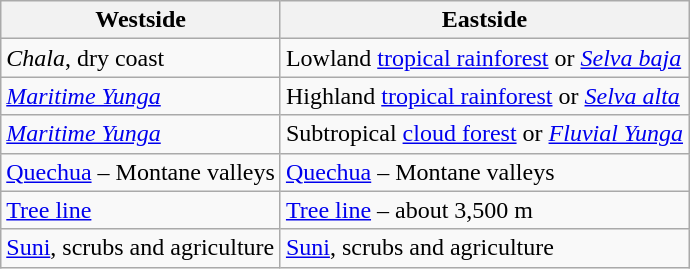<table class="wikitable">
<tr>
<th>Westside</th>
<th>Eastside</th>
</tr>
<tr>
<td><em>Chala</em>, dry coast</td>
<td>Lowland <a href='#'>tropical rainforest</a> or <em><a href='#'>Selva baja</a></em></td>
</tr>
<tr>
<td><em><a href='#'>Maritime Yunga</a></em></td>
<td>Highland <a href='#'>tropical rainforest</a> or <em><a href='#'>Selva alta</a></em></td>
</tr>
<tr>
<td><em><a href='#'>Maritime Yunga</a></em></td>
<td>Subtropical <a href='#'>cloud forest</a> or <em><a href='#'>Fluvial Yunga</a></em></td>
</tr>
<tr>
<td><a href='#'>Quechua</a> – Montane valleys</td>
<td><a href='#'>Quechua</a> – Montane valleys</td>
</tr>
<tr>
<td><a href='#'>Tree line</a></td>
<td><a href='#'>Tree line</a> – about 3,500 m</td>
</tr>
<tr>
<td><a href='#'>Suni</a>, scrubs and agriculture</td>
<td><a href='#'>Suni</a>, scrubs and agriculture</td>
</tr>
</table>
